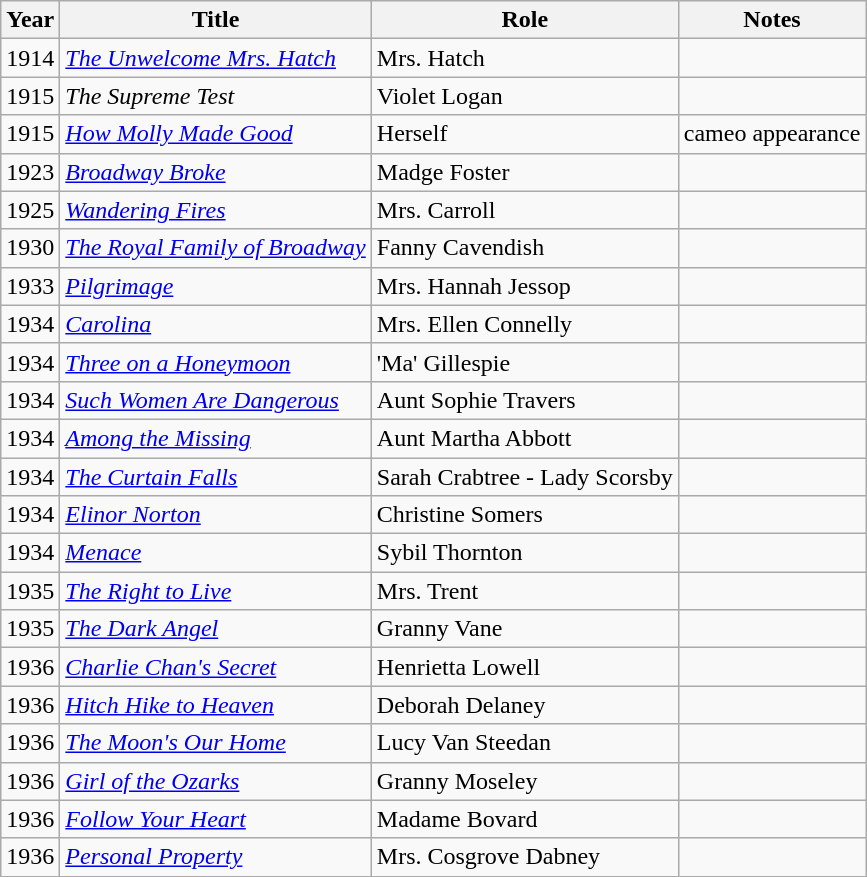<table class="wikitable">
<tr>
<th>Year</th>
<th>Title</th>
<th>Role</th>
<th>Notes</th>
</tr>
<tr>
<td>1914</td>
<td><em><a href='#'>The Unwelcome Mrs. Hatch</a></em></td>
<td>Mrs. Hatch</td>
<td></td>
</tr>
<tr>
<td>1915</td>
<td><em>The Supreme Test</em></td>
<td>Violet Logan</td>
<td></td>
</tr>
<tr>
<td>1915</td>
<td><em><a href='#'>How Molly Made Good</a></em></td>
<td>Herself</td>
<td>cameo appearance</td>
</tr>
<tr>
<td>1923</td>
<td><em><a href='#'>Broadway Broke</a></em></td>
<td>Madge Foster</td>
<td></td>
</tr>
<tr>
<td>1925</td>
<td><em><a href='#'>Wandering Fires</a></em></td>
<td>Mrs. Carroll</td>
<td></td>
</tr>
<tr>
<td>1930</td>
<td><em><a href='#'>The Royal Family of Broadway</a></em></td>
<td>Fanny Cavendish</td>
<td></td>
</tr>
<tr>
<td>1933</td>
<td><em><a href='#'>Pilgrimage</a></em></td>
<td>Mrs. Hannah Jessop</td>
<td></td>
</tr>
<tr>
<td>1934</td>
<td><em><a href='#'>Carolina</a></em></td>
<td>Mrs. Ellen Connelly</td>
<td></td>
</tr>
<tr>
<td>1934</td>
<td><em><a href='#'>Three on a Honeymoon</a></em></td>
<td>'Ma' Gillespie</td>
<td></td>
</tr>
<tr>
<td>1934</td>
<td><em><a href='#'>Such Women Are Dangerous</a></em></td>
<td>Aunt Sophie Travers</td>
<td></td>
</tr>
<tr>
<td>1934</td>
<td><em><a href='#'>Among the Missing</a></em></td>
<td>Aunt Martha Abbott</td>
<td></td>
</tr>
<tr>
<td>1934</td>
<td><em><a href='#'>The Curtain Falls</a></em></td>
<td>Sarah Crabtree - Lady Scorsby</td>
<td></td>
</tr>
<tr>
<td>1934</td>
<td><em><a href='#'>Elinor Norton</a></em></td>
<td>Christine Somers</td>
<td></td>
</tr>
<tr>
<td>1934</td>
<td><em><a href='#'>Menace</a></em></td>
<td>Sybil Thornton</td>
<td></td>
</tr>
<tr>
<td>1935</td>
<td><em><a href='#'>The Right to Live</a></em></td>
<td>Mrs. Trent</td>
<td></td>
</tr>
<tr>
<td>1935</td>
<td><em><a href='#'>The Dark Angel</a></em></td>
<td>Granny Vane</td>
<td></td>
</tr>
<tr>
<td>1936</td>
<td><em><a href='#'>Charlie Chan's Secret</a></em></td>
<td>Henrietta Lowell</td>
<td></td>
</tr>
<tr>
<td>1936</td>
<td><em><a href='#'>Hitch Hike to Heaven</a></em></td>
<td>Deborah Delaney</td>
<td></td>
</tr>
<tr>
<td>1936</td>
<td><em><a href='#'>The Moon's Our Home</a></em></td>
<td>Lucy Van Steedan</td>
<td></td>
</tr>
<tr>
<td>1936</td>
<td><em><a href='#'>Girl of the Ozarks</a></em></td>
<td>Granny Moseley</td>
<td></td>
</tr>
<tr>
<td>1936</td>
<td><em><a href='#'>Follow Your Heart</a></em></td>
<td>Madame Bovard</td>
<td></td>
</tr>
<tr>
<td>1936</td>
<td><em><a href='#'>Personal Property</a></em></td>
<td>Mrs. Cosgrove Dabney</td>
<td></td>
</tr>
</table>
